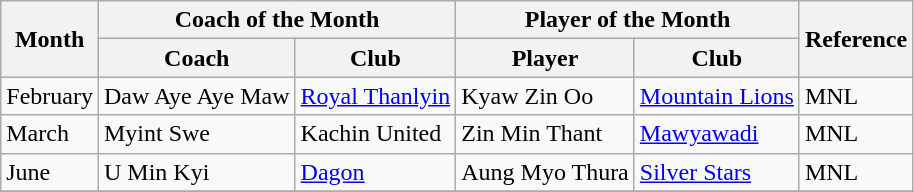<table class="wikitable">
<tr>
<th rowspan="2">Month</th>
<th colspan="2">Coach of the Month</th>
<th colspan="2">Player of the Month</th>
<th rowspan="2">Reference</th>
</tr>
<tr>
<th>Coach</th>
<th>Club</th>
<th>Player</th>
<th>Club</th>
</tr>
<tr>
<td>February</td>
<td> Daw Aye Aye Maw</td>
<td><a href='#'>Royal Thanlyin</a></td>
<td> Kyaw Zin Oo</td>
<td><a href='#'>Mountain Lions</a></td>
<td>MNL </td>
</tr>
<tr>
<td>March</td>
<td> Myint Swe</td>
<td>Kachin United</td>
<td> Zin Min Thant</td>
<td><a href='#'>Mawyawadi</a></td>
<td>MNL </td>
</tr>
<tr>
<td>June</td>
<td> U Min Kyi</td>
<td><a href='#'>Dagon</a></td>
<td> Aung Myo Thura</td>
<td><a href='#'>Silver Stars</a></td>
<td>MNL </td>
</tr>
<tr>
</tr>
</table>
